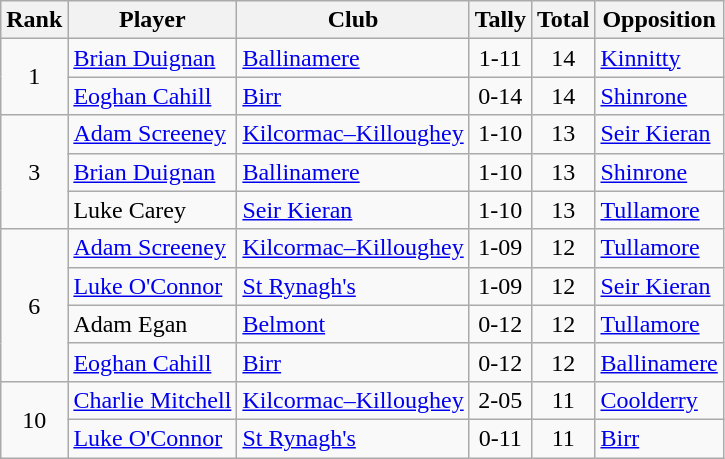<table class="wikitable">
<tr>
<th>Rank</th>
<th>Player</th>
<th>Club</th>
<th>Tally</th>
<th>Total</th>
<th>Opposition</th>
</tr>
<tr>
<td rowspan="2" style="text-align:center;">1</td>
<td><a href='#'>Brian Duignan</a></td>
<td><a href='#'>Ballinamere</a></td>
<td align=center>1-11</td>
<td align=center>14</td>
<td><a href='#'>Kinnitty</a></td>
</tr>
<tr>
<td><a href='#'>Eoghan Cahill</a></td>
<td><a href='#'>Birr</a></td>
<td align=center>0-14</td>
<td align=center>14</td>
<td><a href='#'>Shinrone</a></td>
</tr>
<tr>
<td rowspan="3" style="text-align:center;">3</td>
<td><a href='#'>Adam Screeney</a></td>
<td><a href='#'>Kilcormac–Killoughey</a></td>
<td align=center>1-10</td>
<td align=center>13</td>
<td><a href='#'>Seir Kieran</a></td>
</tr>
<tr>
<td><a href='#'>Brian Duignan</a></td>
<td><a href='#'>Ballinamere</a></td>
<td align=center>1-10</td>
<td align=center>13</td>
<td><a href='#'>Shinrone</a></td>
</tr>
<tr>
<td>Luke Carey</td>
<td><a href='#'>Seir Kieran</a></td>
<td align=center>1-10</td>
<td align=center>13</td>
<td><a href='#'>Tullamore</a></td>
</tr>
<tr>
<td rowspan="4" style="text-align:center;">6</td>
<td><a href='#'>Adam Screeney</a></td>
<td><a href='#'>Kilcormac–Killoughey</a></td>
<td align=center>1-09</td>
<td align=center>12</td>
<td><a href='#'>Tullamore</a></td>
</tr>
<tr>
<td><a href='#'>Luke O'Connor</a></td>
<td><a href='#'>St Rynagh's</a></td>
<td align=center>1-09</td>
<td align=center>12</td>
<td><a href='#'>Seir Kieran</a></td>
</tr>
<tr>
<td>Adam Egan</td>
<td><a href='#'>Belmont</a></td>
<td align=center>0-12</td>
<td align=center>12</td>
<td><a href='#'>Tullamore</a></td>
</tr>
<tr>
<td><a href='#'>Eoghan Cahill</a></td>
<td><a href='#'>Birr</a></td>
<td align=center>0-12</td>
<td align=center>12</td>
<td><a href='#'>Ballinamere</a></td>
</tr>
<tr>
<td rowspan="2" style="text-align:center;">10</td>
<td><a href='#'>Charlie Mitchell</a></td>
<td><a href='#'>Kilcormac–Killoughey</a></td>
<td align=center>2-05</td>
<td align=center>11</td>
<td><a href='#'>Coolderry</a></td>
</tr>
<tr>
<td><a href='#'>Luke O'Connor</a></td>
<td><a href='#'>St Rynagh's</a></td>
<td align=center>0-11</td>
<td align=center>11</td>
<td><a href='#'>Birr</a></td>
</tr>
</table>
